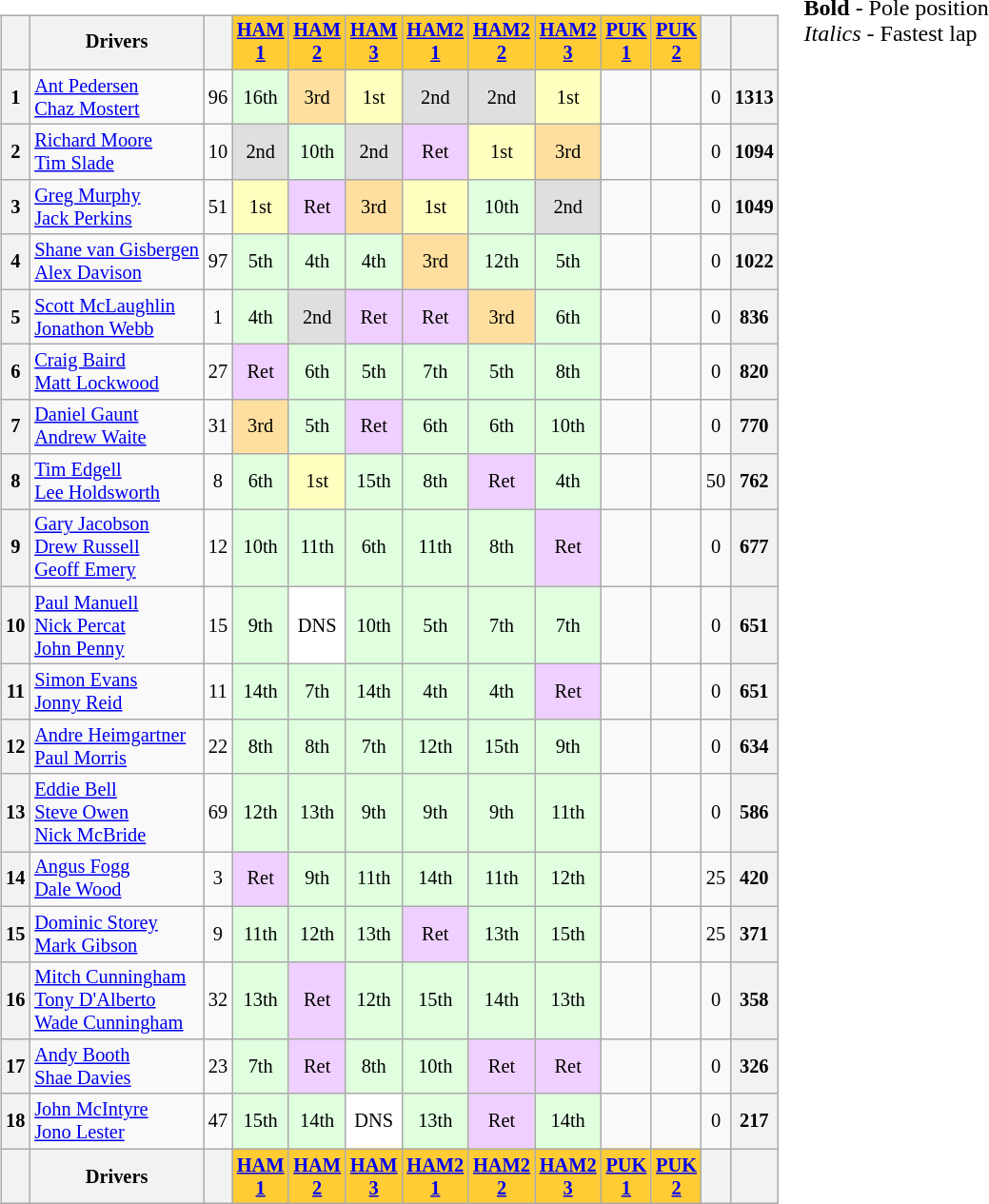<table>
<tr>
<td><br><table class="wikitable" style="font-size: 85%; text-align: center">
<tr style="background:#f9f9f9; vertical-align:top;">
<th valign="middle"></th>
<th valign="middle">Drivers</th>
<th valign="middle"></th>
<td style="background:#FFCC33;" align="center"><strong><a href='#'>HAM<br>1</a></strong></td>
<td style="background:#FFCC33;" align="center"><strong><a href='#'>HAM<br>2</a></strong></td>
<td style="background:#FFCC33;" align="center"><strong><a href='#'>HAM<br>3</a></strong></td>
<td style="background:#FFCC33;" align="center"><strong><a href='#'>HAM2<br>1</a></strong></td>
<td style="background:#FFCC33;" align="center"><strong><a href='#'>HAM2<br>2</a></strong></td>
<td style="background:#FFCC33;" align="center"><strong><a href='#'>HAM2<br>3</a></strong></td>
<td style="background:#FFCC33;" align="center"><strong><a href='#'>PUK<br>1</a></strong></td>
<td style="background:#FFCC33;" align="center"><strong><a href='#'>PUK<br>2</a></strong></td>
<th valign="middle"></th>
<th valign="middle"></th>
</tr>
<tr>
<th>1</th>
<td align="left"> <a href='#'>Ant Pedersen</a><br> <a href='#'>Chaz Mostert</a></td>
<td>96</td>
<td style="background:#dfffdf;">16th</td>
<td style="background:#ffdf9f;">3rd</td>
<td style="background:#ffffbf;">1st</td>
<td style="background:#dfdfdf;">2nd</td>
<td style="background:#dfdfdf;">2nd</td>
<td style="background:#ffffbf;">1st</td>
<td></td>
<td></td>
<td>0</td>
<th>1313</th>
</tr>
<tr>
<th>2</th>
<td align="left"> <a href='#'>Richard Moore</a><br> <a href='#'>Tim Slade</a></td>
<td>10</td>
<td style="background:#dfdfdf;">2nd</td>
<td style="background:#dfffdf;">10th</td>
<td style="background:#dfdfdf;">2nd</td>
<td style="background:#efcfff;">Ret</td>
<td style="background:#ffffbf;">1st</td>
<td style="background:#ffdf9f;">3rd</td>
<td></td>
<td></td>
<td>0</td>
<th>1094</th>
</tr>
<tr>
<th>3</th>
<td align="left"> <a href='#'>Greg Murphy</a><br> <a href='#'>Jack Perkins</a></td>
<td>51</td>
<td style="background:#ffffbf;">1st</td>
<td style="background:#efcfff;">Ret</td>
<td style="background:#ffdf9f;">3rd</td>
<td style="background:#ffffbf;">1st</td>
<td style="background:#dfffdf;">10th</td>
<td style="background:#dfdfdf;">2nd</td>
<td></td>
<td></td>
<td>0</td>
<th>1049</th>
</tr>
<tr>
<th>4</th>
<td align="left"> <a href='#'>Shane van Gisbergen</a><br> <a href='#'>Alex Davison</a></td>
<td>97</td>
<td style="background:#dfffdf;">5th</td>
<td style="background:#dfffdf;">4th</td>
<td style="background:#dfffdf;">4th</td>
<td style="background:#ffdf9f;">3rd</td>
<td style="background:#dfffdf;">12th</td>
<td style="background:#dfffdf;">5th</td>
<td></td>
<td></td>
<td>0</td>
<th>1022</th>
</tr>
<tr>
<th>5</th>
<td align="left"> <a href='#'>Scott McLaughlin</a><br> <a href='#'>Jonathon Webb</a></td>
<td>1</td>
<td style="background:#dfffdf;">4th</td>
<td style="background:#dfdfdf;">2nd</td>
<td style="background:#efcfff;">Ret</td>
<td style="background:#efcfff;">Ret</td>
<td style="background:#ffdf9f;">3rd</td>
<td style="background:#dfffdf;">6th</td>
<td></td>
<td></td>
<td>0</td>
<th>836</th>
</tr>
<tr>
<th>6</th>
<td align="left"> <a href='#'>Craig Baird</a><br> <a href='#'>Matt Lockwood</a></td>
<td>27</td>
<td style="background:#efcfff;">Ret</td>
<td style="background:#dfffdf;">6th</td>
<td style="background:#dfffdf;">5th</td>
<td style="background:#dfffdf;">7th</td>
<td style="background:#dfffdf;">5th</td>
<td style="background:#dfffdf;">8th</td>
<td></td>
<td></td>
<td>0</td>
<th>820</th>
</tr>
<tr>
<th>7</th>
<td align="left"> <a href='#'>Daniel Gaunt</a><br> <a href='#'>Andrew Waite</a></td>
<td>31</td>
<td style="background:#ffdf9f;">3rd</td>
<td style="background:#dfffdf;">5th</td>
<td style="background:#efcfff;">Ret</td>
<td style="background:#dfffdf;">6th</td>
<td style="background:#dfffdf;">6th</td>
<td style="background:#dfffdf;">10th</td>
<td></td>
<td></td>
<td>0</td>
<th>770</th>
</tr>
<tr>
<th>8</th>
<td align="left"> <a href='#'>Tim Edgell</a><br> <a href='#'>Lee Holdsworth</a></td>
<td>8</td>
<td style="background:#dfffdf;">6th</td>
<td style="background:#ffffbf;">1st</td>
<td style="background:#dfffdf;">15th</td>
<td style="background:#dfffdf;">8th</td>
<td style="background:#efcfff;">Ret</td>
<td style="background:#dfffdf;">4th</td>
<td></td>
<td></td>
<td>50</td>
<th>762</th>
</tr>
<tr>
<th>9</th>
<td align="left"> <a href='#'>Gary Jacobson</a><br> <a href='#'>Drew Russell</a><br> <a href='#'>Geoff Emery</a></td>
<td>12</td>
<td style="background:#dfffdf;">10th</td>
<td style="background:#dfffdf;">11th</td>
<td style="background:#dfffdf;">6th</td>
<td style="background:#dfffdf;">11th</td>
<td style="background:#dfffdf;">8th</td>
<td style="background:#efcfff;">Ret</td>
<td></td>
<td></td>
<td>0</td>
<th>677</th>
</tr>
<tr>
<th>10</th>
<td align="left"> <a href='#'>Paul Manuell</a><br> <a href='#'>Nick Percat</a><br> <a href='#'>John Penny</a></td>
<td>15</td>
<td style="background:#dfffdf;">9th</td>
<td style="background:#ffffff;">DNS</td>
<td style="background:#dfffdf;">10th</td>
<td style="background:#dfffdf;">5th</td>
<td style="background:#dfffdf;">7th</td>
<td style="background:#dfffdf;">7th</td>
<td></td>
<td></td>
<td>0</td>
<th>651</th>
</tr>
<tr>
<th>11</th>
<td align="left"> <a href='#'>Simon Evans</a><br> <a href='#'>Jonny Reid</a></td>
<td>11</td>
<td style="background:#dfffdf;">14th</td>
<td style="background:#dfffdf;">7th</td>
<td style="background:#dfffdf;">14th</td>
<td style="background:#dfffdf;">4th</td>
<td style="background:#dfffdf;">4th</td>
<td style="background:#efcfff;">Ret</td>
<td></td>
<td></td>
<td>0</td>
<th>651</th>
</tr>
<tr>
<th>12</th>
<td align="left"> <a href='#'>Andre Heimgartner</a><br> <a href='#'>Paul Morris</a></td>
<td>22</td>
<td style="background:#dfffdf;">8th</td>
<td style="background:#dfffdf;">8th</td>
<td style="background:#dfffdf;">7th</td>
<td style="background:#dfffdf;">12th</td>
<td style="background:#dfffdf;">15th</td>
<td style="background:#dfffdf;">9th</td>
<td></td>
<td></td>
<td>0</td>
<th>634</th>
</tr>
<tr>
<th>13</th>
<td align="left"> <a href='#'>Eddie Bell</a><br> <a href='#'>Steve Owen</a><br> <a href='#'>Nick McBride</a></td>
<td>69</td>
<td style="background:#dfffdf;">12th</td>
<td style="background:#dfffdf;">13th</td>
<td style="background:#dfffdf;">9th</td>
<td style="background:#dfffdf;">9th</td>
<td style="background:#dfffdf;">9th</td>
<td style="background:#dfffdf;">11th</td>
<td></td>
<td></td>
<td>0</td>
<th>586</th>
</tr>
<tr>
<th>14</th>
<td align="left"> <a href='#'>Angus Fogg</a><br> <a href='#'>Dale Wood</a></td>
<td>3</td>
<td style="background:#efcfff;">Ret</td>
<td style="background:#dfffdf;">9th</td>
<td style="background:#dfffdf;">11th</td>
<td style="background:#dfffdf;">14th</td>
<td style="background:#dfffdf;">11th</td>
<td style="background:#dfffdf;">12th</td>
<td></td>
<td></td>
<td>25</td>
<th>420</th>
</tr>
<tr>
<th>15</th>
<td align="left"> <a href='#'>Dominic Storey</a><br> <a href='#'>Mark Gibson</a></td>
<td>9</td>
<td style="background:#dfffdf;">11th</td>
<td style="background:#dfffdf;">12th</td>
<td style="background:#dfffdf;">13th</td>
<td style="background:#efcfff;">Ret</td>
<td style="background:#dfffdf;">13th</td>
<td style="background:#dfffdf;">15th</td>
<td></td>
<td></td>
<td>25</td>
<th>371</th>
</tr>
<tr>
<th>16</th>
<td align="left"> <a href='#'>Mitch Cunningham</a><br> <a href='#'>Tony D'Alberto</a><br> <a href='#'>Wade Cunningham</a></td>
<td>32</td>
<td style="background:#dfffdf;">13th</td>
<td style="background:#efcfff;">Ret</td>
<td style="background:#dfffdf;">12th</td>
<td style="background:#dfffdf;">15th</td>
<td style="background:#dfffdf;">14th</td>
<td style="background:#dfffdf;">13th</td>
<td></td>
<td></td>
<td>0</td>
<th>358</th>
</tr>
<tr>
<th>17</th>
<td align="left"> <a href='#'>Andy Booth</a><br> <a href='#'>Shae Davies</a></td>
<td>23</td>
<td style="background:#dfffdf;">7th</td>
<td style="background:#efcfff;">Ret</td>
<td style="background:#dfffdf;">8th</td>
<td style="background:#dfffdf;">10th</td>
<td style="background:#efcfff;">Ret</td>
<td style="background:#efcfff;">Ret</td>
<td></td>
<td></td>
<td>0</td>
<th>326</th>
</tr>
<tr>
<th>18</th>
<td align="left"> <a href='#'>John McIntyre</a><br> <a href='#'>Jono Lester</a></td>
<td>47</td>
<td style="background:#dfffdf;">15th</td>
<td style="background:#dfffdf;">14th</td>
<td style="background:#ffffff;">DNS</td>
<td style="background:#dfffdf;">13th</td>
<td style="background:#efcfff;">Ret</td>
<td style="background:#dfffdf;">14th</td>
<td></td>
<td></td>
<td>0</td>
<th>217</th>
</tr>
<tr style="background:#f9f9f9; vertical-align:top;">
<th valign="middle"></th>
<th valign="middle">Drivers</th>
<th valign="middle"></th>
<td style="background:#FFCC33;" align="center"><strong><a href='#'>HAM<br>1</a></strong></td>
<td style="background:#FFCC33;" align="center"><strong><a href='#'>HAM<br>2</a></strong></td>
<td style="background:#FFCC33;" align="center"><strong><a href='#'>HAM<br>3</a></strong></td>
<td style="background:#FFCC33;" align="center"><strong><a href='#'>HAM2<br>1</a></strong></td>
<td style="background:#FFCC33;" align="center"><strong><a href='#'>HAM2<br>2</a></strong></td>
<td style="background:#FFCC33;" align="center"><strong><a href='#'>HAM2<br>3</a></strong></td>
<td style="background:#FFCC33;" align="center"><strong><a href='#'>PUK<br>1</a></strong></td>
<td style="background:#FFCC33;" align="center"><strong><a href='#'>PUK<br>2</a></strong></td>
<th valign="middle"></th>
<th valign="middle"></th>
</tr>
</table>
</td>
<td valign="top"><br>
<span><strong>Bold</strong> - Pole position<br>
<em>Italics</em> - Fastest lap</span></td>
</tr>
</table>
